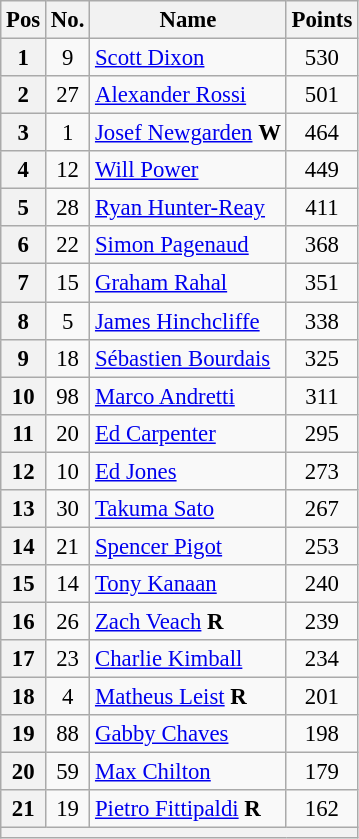<table class="wikitable sortable" style="text-align:center; font-size: 95%;">
<tr>
<th>Pos</th>
<th>No.</th>
<th>Name</th>
<th>Points</th>
</tr>
<tr>
<th scope="row">1</th>
<td>9</td>
<td align="left"> <a href='#'>Scott Dixon</a></td>
<td>530</td>
</tr>
<tr>
<th scope="row">2</th>
<td>27</td>
<td align="left"> <a href='#'>Alexander Rossi</a></td>
<td>501</td>
</tr>
<tr>
<th scope="row">3</th>
<td>1</td>
<td align="left"> <a href='#'>Josef Newgarden</a> <strong><span>W</span></strong></td>
<td>464</td>
</tr>
<tr>
<th scope="row">4</th>
<td>12</td>
<td align="left"> <a href='#'>Will Power</a></td>
<td>449</td>
</tr>
<tr>
<th scope="row">5</th>
<td>28</td>
<td align="left"> <a href='#'>Ryan Hunter-Reay</a></td>
<td>411</td>
</tr>
<tr>
<th scope="row">6</th>
<td>22</td>
<td align="left"> <a href='#'>Simon Pagenaud</a></td>
<td>368</td>
</tr>
<tr>
<th>7</th>
<td>15</td>
<td align="left"> <a href='#'>Graham Rahal</a></td>
<td>351</td>
</tr>
<tr>
<th scope="row">8</th>
<td>5</td>
<td align="left"> <a href='#'>James Hinchcliffe</a></td>
<td>338</td>
</tr>
<tr>
<th scope="row">9</th>
<td>18</td>
<td align="left"> <a href='#'>Sébastien Bourdais</a></td>
<td>325</td>
</tr>
<tr>
<th scope="row">10</th>
<td>98</td>
<td align="left"> <a href='#'>Marco Andretti</a></td>
<td>311</td>
</tr>
<tr>
<th scope="row">11</th>
<td>20</td>
<td align="left"> <a href='#'>Ed Carpenter</a></td>
<td>295</td>
</tr>
<tr>
<th scope="row">12</th>
<td>10</td>
<td align="left"> <a href='#'>Ed Jones</a></td>
<td>273</td>
</tr>
<tr>
<th scope="row">13</th>
<td>30</td>
<td align="left"> <a href='#'>Takuma Sato</a></td>
<td>267</td>
</tr>
<tr>
<th scope="row">14</th>
<td>21</td>
<td align="left"> <a href='#'>Spencer Pigot</a></td>
<td>253</td>
</tr>
<tr>
<th scope="row">15</th>
<td>14</td>
<td align="left"> <a href='#'>Tony Kanaan</a></td>
<td>240</td>
</tr>
<tr>
<th scope="row">16</th>
<td>26</td>
<td align="left"> <a href='#'>Zach Veach</a> <strong><span>R</span></strong></td>
<td>239</td>
</tr>
<tr>
<th scope="row">17</th>
<td>23</td>
<td align="left"> <a href='#'>Charlie Kimball</a></td>
<td>234</td>
</tr>
<tr>
<th scope="row">18</th>
<td>4</td>
<td align="left"> <a href='#'>Matheus Leist</a> <strong><span>R</span></strong></td>
<td>201</td>
</tr>
<tr>
<th scope="row">19</th>
<td>88</td>
<td align="left"> <a href='#'>Gabby Chaves</a></td>
<td>198</td>
</tr>
<tr>
<th scope="row">20</th>
<td>59</td>
<td align="left"> <a href='#'>Max Chilton</a></td>
<td>179</td>
</tr>
<tr>
<th scope="row">21</th>
<td>19</td>
<td align="left"> <a href='#'>Pietro Fittipaldi</a> <strong><span>R</span></strong></td>
<td>162</td>
</tr>
<tr>
<th colspan="4"></th>
</tr>
</table>
